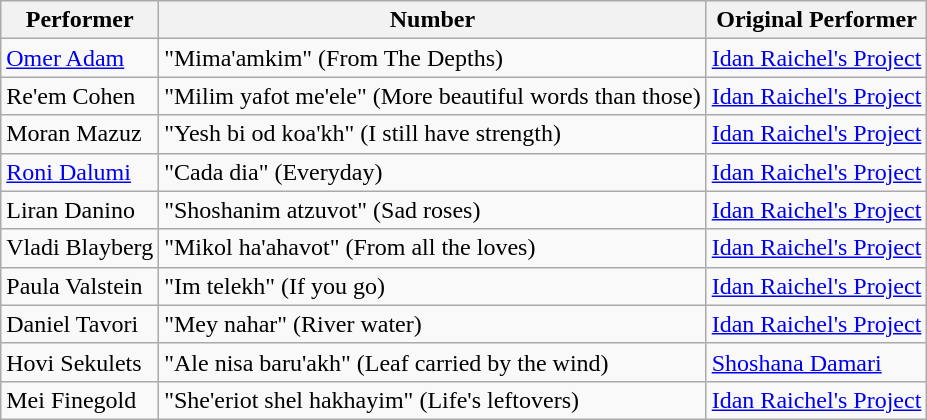<table class="wikitable">
<tr>
<th>Performer</th>
<th>Number</th>
<th>Original Performer</th>
</tr>
<tr>
<td><a href='#'>Omer Adam</a></td>
<td>"Mima'amkim" (From The Depths)</td>
<td><a href='#'>Idan Raichel's Project</a></td>
</tr>
<tr>
<td>Re'em Cohen</td>
<td>"Milim yafot me'ele" (More beautiful words than those)</td>
<td><a href='#'>Idan Raichel's Project</a></td>
</tr>
<tr>
<td>Moran Mazuz</td>
<td>"Yesh bi od koa'kh" (I still have strength)</td>
<td><a href='#'>Idan Raichel's Project</a></td>
</tr>
<tr>
<td><a href='#'>Roni Dalumi</a></td>
<td>"Cada dia" (Everyday)</td>
<td><a href='#'>Idan Raichel's Project</a></td>
</tr>
<tr>
<td>Liran Danino</td>
<td>"Shoshanim atzuvot" (Sad roses)</td>
<td><a href='#'>Idan Raichel's Project</a></td>
</tr>
<tr>
<td>Vladi Blayberg</td>
<td>"Mikol ha'ahavot" (From all the loves)</td>
<td><a href='#'>Idan Raichel's Project</a></td>
</tr>
<tr>
<td>Paula Valstein</td>
<td>"Im telekh" (If you go)</td>
<td><a href='#'>Idan Raichel's Project</a></td>
</tr>
<tr>
<td>Daniel Tavori</td>
<td>"Mey nahar" (River water)</td>
<td><a href='#'>Idan Raichel's Project</a></td>
</tr>
<tr>
<td>Hovi Sekulets</td>
<td>"Ale nisa baru'akh" (Leaf carried by the wind)</td>
<td><a href='#'>Shoshana Damari</a></td>
</tr>
<tr>
<td>Mei Finegold</td>
<td>"She'eriot shel hakhayim" (Life's leftovers)</td>
<td><a href='#'>Idan Raichel's Project</a></td>
</tr>
</table>
